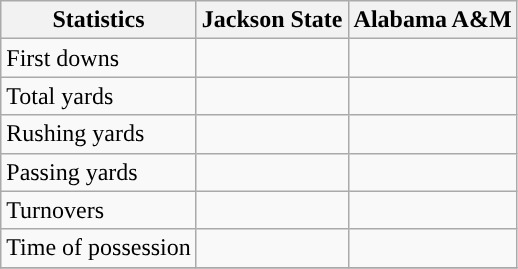<table class="wikitable">
<tr>
<th>Statistics</th>
<th>Jackson State</th>
<th>Alabama A&M</th>
</tr>
<tr>
<td>First downs</td>
<td> </td>
<td> </td>
</tr>
<tr>
<td>Total yards</td>
<td> </td>
<td> </td>
</tr>
<tr>
<td>Rushing yards</td>
<td> </td>
<td> </td>
</tr>
<tr>
<td>Passing yards</td>
<td> </td>
<td> </td>
</tr>
<tr>
<td>Turnovers</td>
<td> </td>
<td> </td>
</tr>
<tr>
<td>Time of possession</td>
<td> </td>
<td> </td>
</tr>
<tr>
</tr>
</table>
